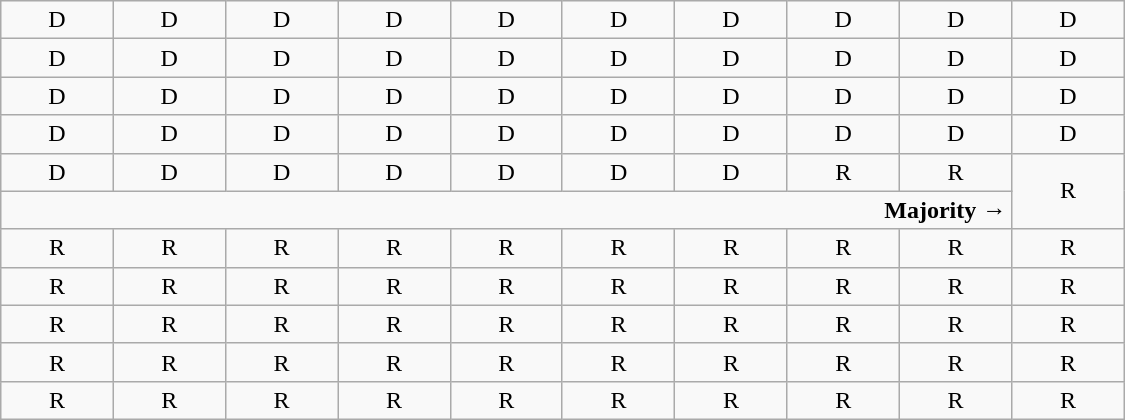<table class="wikitable" style="text-align:center" width=750px>
<tr>
<td>D</td>
<td>D</td>
<td>D</td>
<td>D</td>
<td>D</td>
<td>D</td>
<td>D</td>
<td>D</td>
<td>D</td>
<td>D</td>
</tr>
<tr>
<td width=10%  >D</td>
<td width=10%  >D</td>
<td width=10%  >D</td>
<td width=10%  >D</td>
<td width=10%  >D</td>
<td width=10%  >D</td>
<td width=10%  >D</td>
<td width=10%  >D</td>
<td width=10%  >D</td>
<td width=10%  >D</td>
</tr>
<tr>
<td>D</td>
<td>D</td>
<td>D</td>
<td>D</td>
<td>D</td>
<td>D</td>
<td>D</td>
<td>D</td>
<td>D</td>
<td>D</td>
</tr>
<tr>
<td>D<br></td>
<td>D<br></td>
<td>D<br></td>
<td>D<br></td>
<td>D<br></td>
<td>D<br></td>
<td>D<br></td>
<td>D<br></td>
<td>D<br></td>
<td>D</td>
</tr>
<tr>
<td>D<br></td>
<td>D<br></td>
<td>D<br></td>
<td>D<br></td>
<td>D<br></td>
<td>D<br></td>
<td>D<br></td>
<td>R<br></td>
<td>R<br></td>
<td rowspan=2 >R<br></td>
</tr>
<tr>
<td colspan=9 align=right><strong>Majority →</strong></td>
</tr>
<tr>
<td>R<br></td>
<td>R<br></td>
<td>R<br></td>
<td>R<br></td>
<td>R<br></td>
<td>R<br></td>
<td>R<br></td>
<td>R<br></td>
<td>R<br></td>
<td>R<br></td>
</tr>
<tr>
<td>R<br></td>
<td>R<br></td>
<td>R<br></td>
<td>R<br></td>
<td>R</td>
<td>R</td>
<td>R</td>
<td>R</td>
<td>R</td>
<td>R</td>
</tr>
<tr>
<td>R</td>
<td>R</td>
<td>R</td>
<td>R</td>
<td>R</td>
<td>R</td>
<td>R</td>
<td>R</td>
<td>R</td>
<td>R</td>
</tr>
<tr>
<td>R</td>
<td>R</td>
<td>R</td>
<td>R</td>
<td>R</td>
<td>R</td>
<td>R</td>
<td>R</td>
<td>R</td>
<td>R</td>
</tr>
<tr>
<td>R</td>
<td>R</td>
<td>R</td>
<td>R</td>
<td>R</td>
<td>R</td>
<td>R</td>
<td>R</td>
<td>R</td>
<td>R</td>
</tr>
</table>
